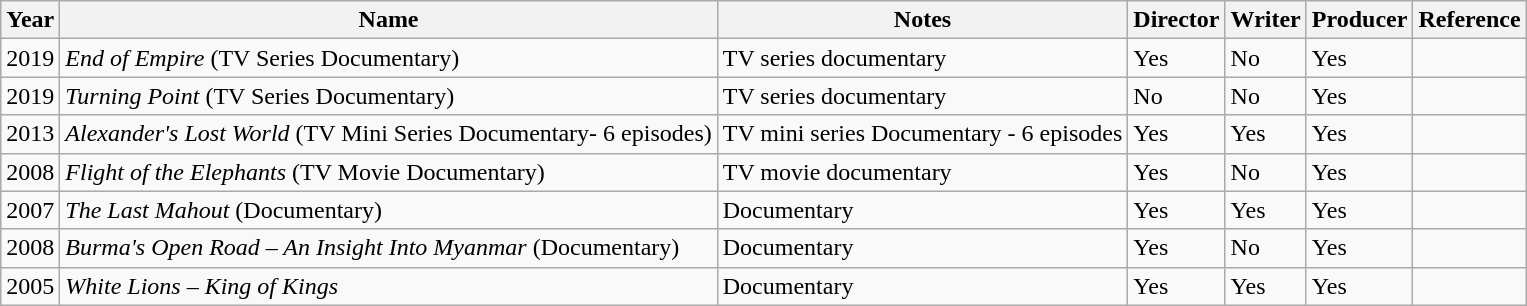<table class="wikitable">
<tr>
<th>Year</th>
<th>Name</th>
<th>Notes</th>
<th>Director</th>
<th>Writer</th>
<th>Producer</th>
<th>Reference</th>
</tr>
<tr>
<td>2019</td>
<td><em>End of Empire</em> (TV Series Documentary)</td>
<td>TV series documentary</td>
<td>Yes</td>
<td>No</td>
<td>Yes</td>
<td></td>
</tr>
<tr>
<td>2019</td>
<td><em>Turning Point</em> (TV Series Documentary)</td>
<td>TV series documentary</td>
<td>No</td>
<td>No</td>
<td>Yes</td>
<td></td>
</tr>
<tr>
<td>2013</td>
<td><em>Alexander's Lost World</em> (TV Mini Series Documentary- 6 episodes)</td>
<td>TV mini series Documentary - 6 episodes</td>
<td>Yes</td>
<td>Yes</td>
<td>Yes</td>
<td></td>
</tr>
<tr>
<td>2008</td>
<td><em>Flight of the Elephants</em> (TV Movie Documentary)</td>
<td>TV movie documentary</td>
<td>Yes</td>
<td>No</td>
<td>Yes</td>
<td></td>
</tr>
<tr>
<td>2007</td>
<td><em>The Last Mahout</em> (Documentary)</td>
<td>Documentary</td>
<td>Yes</td>
<td>Yes</td>
<td>Yes</td>
<td></td>
</tr>
<tr>
<td>2008</td>
<td><em>Burma's Open Road – An Insight Into Myanmar</em> (Documentary)</td>
<td>Documentary</td>
<td>Yes</td>
<td>No</td>
<td>Yes</td>
<td></td>
</tr>
<tr>
<td>2005</td>
<td><em>White Lions – King of Kings</em></td>
<td>Documentary</td>
<td>Yes</td>
<td>Yes</td>
<td>Yes</td>
<td></td>
</tr>
</table>
